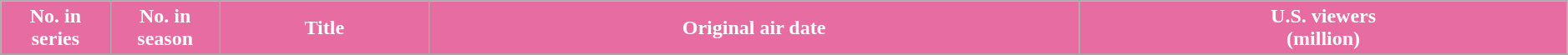<table class="wikitable plainrowheaders" style="width:99%;">
<tr>
<th scope="col" style="background-color: #E66CA1; color: #FFFFFF;" width=7%>No. in<br>series</th>
<th scope="col" style="background-color: #E66CA1; color: #FFFFFF;" width=7%>No. in<br>season</th>
<th scope="col" style="background-color: #E66CA1; color: #FFFFFF;">Title</th>
<th scope="col" style="background-color: #E66CA1; color: #FFFFFF;">Original air date</th>
<th scope="col" style="background-color: #E66CA1; color: #FFFFFF;">U.S. viewers<br>(million)</th>
</tr>
<tr>
</tr>
</table>
